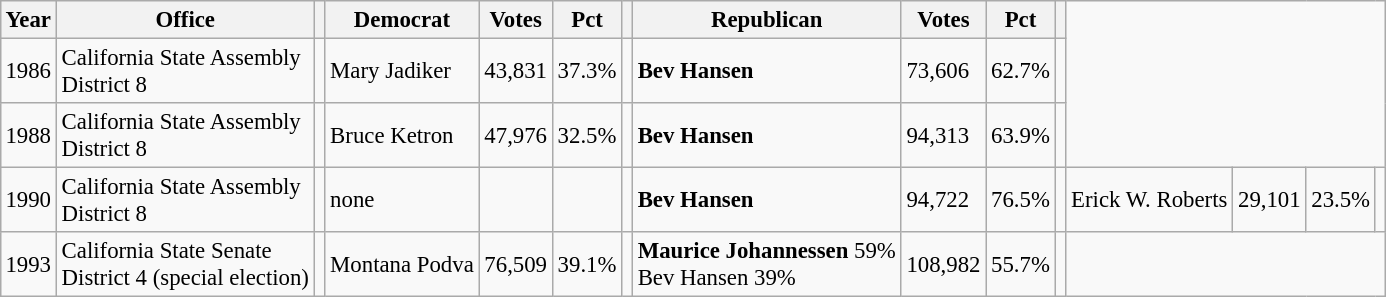<table class="wikitable" style="margin:0.5em ; font-size:95%">
<tr>
<th>Year</th>
<th>Office</th>
<th></th>
<th>Democrat</th>
<th>Votes</th>
<th>Pct</th>
<th></th>
<th>Republican</th>
<th>Votes</th>
<th>Pct</th>
<th></th>
</tr>
<tr>
<td>1986</td>
<td>California State Assembly<br> District 8</td>
<td></td>
<td>Mary Jadiker</td>
<td>43,831</td>
<td>37.3%</td>
<td></td>
<td><strong>Bev Hansen</strong></td>
<td>73,606</td>
<td>62.7%</td>
<td></td>
</tr>
<tr>
<td>1988</td>
<td>California State Assembly<br> District 8</td>
<td></td>
<td>Bruce Ketron</td>
<td>47,976</td>
<td>32.5%</td>
<td></td>
<td><strong>Bev Hansen</strong></td>
<td>94,313</td>
<td>63.9%</td>
<td></td>
</tr>
<tr>
<td>1990</td>
<td>California State Assembly<br> District 8</td>
<td></td>
<td>none</td>
<td></td>
<td></td>
<td></td>
<td><strong>Bev Hansen</strong></td>
<td>94,722</td>
<td>76.5%</td>
<td></td>
<td>Erick W. Roberts</td>
<td>29,101</td>
<td>23.5%</td>
<td></td>
</tr>
<tr>
<td>1993</td>
<td>California State Senate<br> District 4 (special election)</td>
<td></td>
<td>Montana Podva</td>
<td>76,509</td>
<td>39.1%</td>
<td></td>
<td><strong>Maurice Johannessen</strong> 59% <br>Bev Hansen 39%</td>
<td>108,982</td>
<td>55.7%</td>
<td></td>
</tr>
</table>
